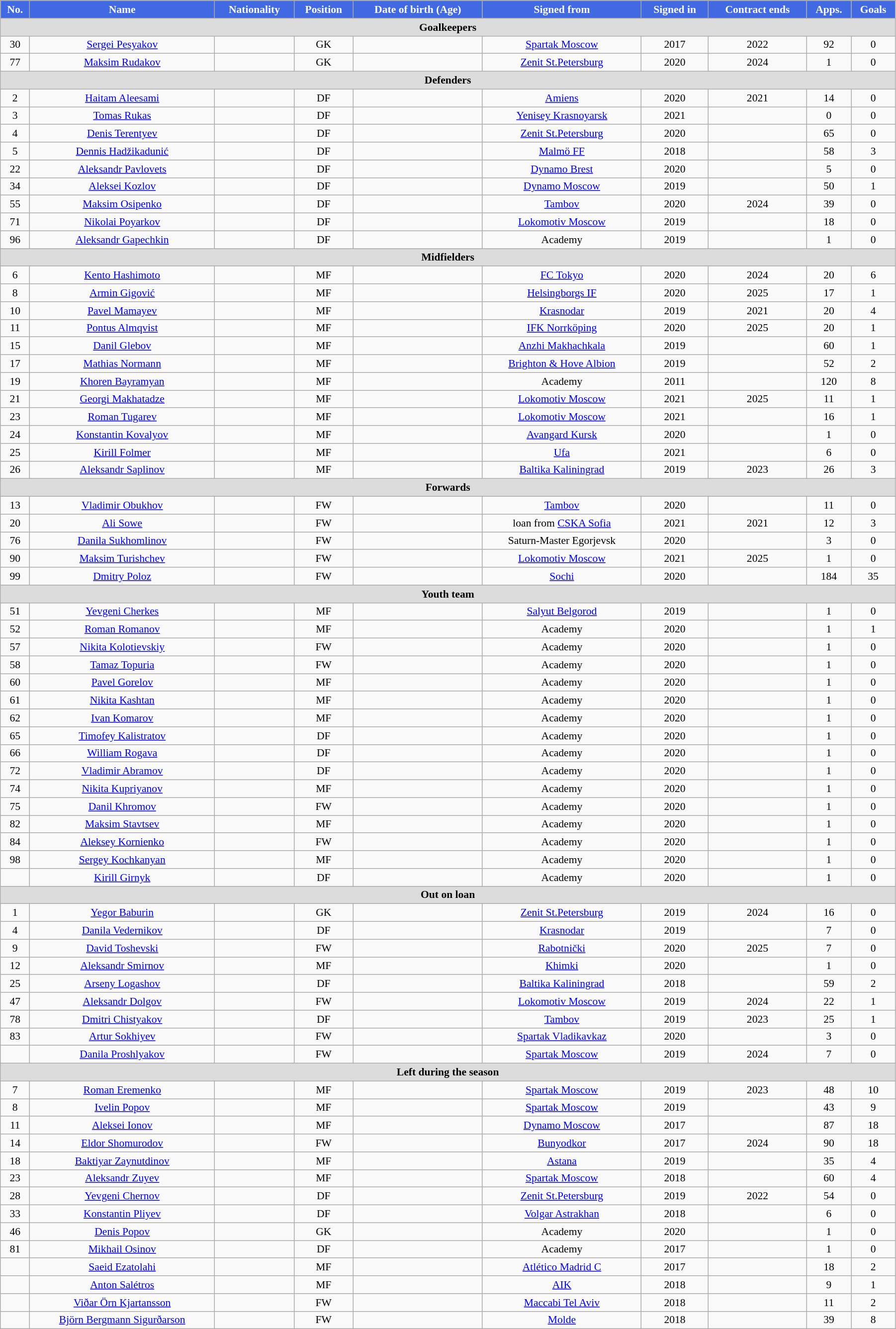<table class="wikitable"  style="text-align:center; font-size:90%; width:95%;">
<tr>
<th style="background:#4169E1; color:white; text-align:center;">No.</th>
<th style="background:#4169E1; color:white; text-align:center;">Name</th>
<th style="background:#4169E1; color:white; text-align:center;">Nationality</th>
<th style="background:#4169E1; color:white; text-align:center;">Position</th>
<th style="background:#4169E1; color:white; text-align:center;">Date of birth (Age)</th>
<th style="background:#4169E1; color:white; text-align:center;">Signed from</th>
<th style="background:#4169E1; color:white; text-align:center;">Signed in</th>
<th style="background:#4169E1; color:white; text-align:center;">Contract ends</th>
<th style="background:#4169E1; color:white; text-align:center;">Apps.</th>
<th style="background:#4169E1; color:white; text-align:center;">Goals</th>
</tr>
<tr>
<th colspan="11"  style="background:#dcdcdc; text-align:center;">Goalkeepers</th>
</tr>
<tr>
<td>30</td>
<td><a href='#'>Sergei Pesyakov</a></td>
<td></td>
<td>GK</td>
<td></td>
<td><a href='#'>Spartak Moscow</a></td>
<td>2017</td>
<td>2022</td>
<td>92</td>
<td>0</td>
</tr>
<tr>
<td>77</td>
<td><a href='#'>Maksim Rudakov</a></td>
<td></td>
<td>GK</td>
<td></td>
<td><a href='#'>Zenit St.Petersburg</a></td>
<td>2020</td>
<td>2024</td>
<td>1</td>
<td>0</td>
</tr>
<tr>
<th colspan="11"  style="background:#dcdcdc; text-align:center;">Defenders</th>
</tr>
<tr>
<td>2</td>
<td><a href='#'>Haitam Aleesami</a></td>
<td></td>
<td>DF</td>
<td></td>
<td><a href='#'>Amiens</a></td>
<td>2020</td>
<td>2021</td>
<td>14</td>
<td>0</td>
</tr>
<tr>
<td>3</td>
<td><a href='#'>Tomas Rukas</a></td>
<td></td>
<td>DF</td>
<td></td>
<td><a href='#'>Yenisey Krasnoyarsk</a></td>
<td>2021</td>
<td></td>
<td>0</td>
<td>0</td>
</tr>
<tr>
<td>4</td>
<td><a href='#'>Denis Terentyev</a></td>
<td></td>
<td>DF</td>
<td></td>
<td><a href='#'>Zenit St.Petersburg</a></td>
<td>2020</td>
<td></td>
<td>65</td>
<td>0</td>
</tr>
<tr>
<td>5</td>
<td><a href='#'>Dennis Hadžikadunić</a></td>
<td></td>
<td>DF</td>
<td></td>
<td><a href='#'>Malmö FF</a></td>
<td>2018</td>
<td></td>
<td>58</td>
<td>3</td>
</tr>
<tr>
<td>22</td>
<td><a href='#'>Aleksandr Pavlovets</a></td>
<td></td>
<td>DF</td>
<td></td>
<td><a href='#'>Dynamo Brest</a></td>
<td>2020</td>
<td></td>
<td>5</td>
<td>0</td>
</tr>
<tr>
<td>34</td>
<td><a href='#'>Aleksei Kozlov</a></td>
<td></td>
<td>DF</td>
<td></td>
<td><a href='#'>Dynamo Moscow</a></td>
<td>2019</td>
<td></td>
<td>50</td>
<td>1</td>
</tr>
<tr>
<td>55</td>
<td><a href='#'>Maksim Osipenko</a></td>
<td></td>
<td>DF</td>
<td></td>
<td><a href='#'>Tambov</a></td>
<td>2020</td>
<td>2024</td>
<td>39</td>
<td>0</td>
</tr>
<tr>
<td>71</td>
<td><a href='#'>Nikolai Poyarkov</a></td>
<td></td>
<td>DF</td>
<td></td>
<td><a href='#'>Lokomotiv Moscow</a></td>
<td>2019</td>
<td></td>
<td>18</td>
<td>0</td>
</tr>
<tr>
<td>96</td>
<td><a href='#'>Aleksandr Gapechkin</a></td>
<td></td>
<td>DF</td>
<td></td>
<td>Academy</td>
<td>2019</td>
<td></td>
<td>1</td>
<td>0</td>
</tr>
<tr>
<th colspan="11"  style="background:#dcdcdc; text-align:center;">Midfielders</th>
</tr>
<tr>
<td>6</td>
<td><a href='#'>Kento Hashimoto</a></td>
<td></td>
<td>MF</td>
<td></td>
<td><a href='#'>FC Tokyo</a></td>
<td>2020</td>
<td>2024</td>
<td>20</td>
<td>6</td>
</tr>
<tr>
<td>8</td>
<td><a href='#'>Armin Gigović</a></td>
<td></td>
<td>MF</td>
<td></td>
<td><a href='#'>Helsingborgs IF</a></td>
<td>2020</td>
<td>2025</td>
<td>17</td>
<td>1</td>
</tr>
<tr>
<td>10</td>
<td><a href='#'>Pavel Mamayev</a></td>
<td></td>
<td>MF</td>
<td></td>
<td><a href='#'>Krasnodar</a></td>
<td>2019</td>
<td>2021</td>
<td>20</td>
<td>4</td>
</tr>
<tr>
<td>11</td>
<td><a href='#'>Pontus Almqvist</a></td>
<td></td>
<td>MF</td>
<td></td>
<td><a href='#'>IFK Norrköping</a></td>
<td>2020</td>
<td>2025</td>
<td>20</td>
<td>1</td>
</tr>
<tr>
<td>15</td>
<td><a href='#'>Danil Glebov</a></td>
<td></td>
<td>MF</td>
<td></td>
<td><a href='#'>Anzhi Makhachkala</a></td>
<td>2019</td>
<td></td>
<td>60</td>
<td>1</td>
</tr>
<tr>
<td>17</td>
<td><a href='#'>Mathias Normann</a></td>
<td></td>
<td>MF</td>
<td></td>
<td><a href='#'>Brighton & Hove Albion</a></td>
<td>2019</td>
<td></td>
<td>52</td>
<td>2</td>
</tr>
<tr>
<td>19</td>
<td><a href='#'>Khoren Bayramyan</a></td>
<td></td>
<td>MF</td>
<td></td>
<td>Academy</td>
<td>2011</td>
<td></td>
<td>120</td>
<td>8</td>
</tr>
<tr>
<td>21</td>
<td><a href='#'>Georgi Makhatadze</a></td>
<td></td>
<td>MF</td>
<td></td>
<td><a href='#'>Lokomotiv Moscow</a></td>
<td>2021</td>
<td>2025</td>
<td>11</td>
<td>1</td>
</tr>
<tr>
<td>23</td>
<td><a href='#'>Roman Tugarev</a></td>
<td></td>
<td>MF</td>
<td></td>
<td><a href='#'>Lokomotiv Moscow</a></td>
<td>2021</td>
<td></td>
<td>16</td>
<td>1</td>
</tr>
<tr>
<td>24</td>
<td><a href='#'>Konstantin Kovalyov</a></td>
<td></td>
<td>MF</td>
<td></td>
<td><a href='#'>Avangard Kursk</a></td>
<td>2020</td>
<td></td>
<td>1</td>
<td>0</td>
</tr>
<tr>
<td>25</td>
<td><a href='#'>Kirill Folmer</a></td>
<td></td>
<td>MF</td>
<td></td>
<td><a href='#'>Ufa</a></td>
<td>2021</td>
<td></td>
<td>6</td>
<td>0</td>
</tr>
<tr>
<td>26</td>
<td><a href='#'>Aleksandr Saplinov</a></td>
<td></td>
<td>MF</td>
<td></td>
<td><a href='#'>Baltika Kaliningrad</a></td>
<td>2019</td>
<td>2023</td>
<td>26</td>
<td>3</td>
</tr>
<tr>
<th colspan="11"  style="background:#dcdcdc; text-align:center;">Forwards</th>
</tr>
<tr>
<td>13</td>
<td><a href='#'>Vladimir Obukhov</a></td>
<td></td>
<td>FW</td>
<td></td>
<td><a href='#'>Tambov</a></td>
<td>2020</td>
<td></td>
<td>11</td>
<td>0</td>
</tr>
<tr>
<td>20</td>
<td><a href='#'>Ali Sowe</a></td>
<td></td>
<td>FW</td>
<td></td>
<td>loan from <a href='#'>CSKA Sofia</a></td>
<td>2021</td>
<td>2021</td>
<td>12</td>
<td>3</td>
</tr>
<tr>
<td>76</td>
<td><a href='#'>Danila Sukhomlinov</a></td>
<td></td>
<td>FW</td>
<td></td>
<td>Saturn-Master Egorjevsk</td>
<td>2020</td>
<td></td>
<td>3</td>
<td>0</td>
</tr>
<tr>
<td>90</td>
<td><a href='#'>Maksim Turishchev</a></td>
<td></td>
<td>FW</td>
<td></td>
<td><a href='#'>Lokomotiv Moscow</a></td>
<td>2021</td>
<td>2025</td>
<td>1</td>
<td>0</td>
</tr>
<tr>
<td>99</td>
<td><a href='#'>Dmitry Poloz</a></td>
<td></td>
<td>FW</td>
<td></td>
<td><a href='#'>Sochi</a></td>
<td>2020</td>
<td></td>
<td>184</td>
<td>35</td>
</tr>
<tr>
<th colspan="11"  style="background:#dcdcdc; text-align:center;">Youth team</th>
</tr>
<tr>
<td>51</td>
<td><a href='#'>Yevgeni Cherkes</a></td>
<td></td>
<td>MF</td>
<td></td>
<td><a href='#'>Salyut Belgorod</a></td>
<td>2019</td>
<td></td>
<td>1</td>
<td>0</td>
</tr>
<tr>
<td>52</td>
<td><a href='#'>Roman Romanov</a></td>
<td></td>
<td>MF</td>
<td></td>
<td>Academy</td>
<td>2020</td>
<td></td>
<td>1</td>
<td>1</td>
</tr>
<tr>
<td>57</td>
<td><a href='#'>Nikita Kolotievskiy</a></td>
<td></td>
<td>FW</td>
<td></td>
<td>Academy</td>
<td>2020</td>
<td></td>
<td>1</td>
<td>0</td>
</tr>
<tr>
<td>58</td>
<td><a href='#'>Tamaz Topuria</a></td>
<td></td>
<td>FW</td>
<td></td>
<td>Academy</td>
<td>2020</td>
<td></td>
<td>1</td>
<td>0</td>
</tr>
<tr>
<td>60</td>
<td><a href='#'>Pavel Gorelov</a></td>
<td></td>
<td>MF</td>
<td></td>
<td>Academy</td>
<td>2020</td>
<td></td>
<td>1</td>
<td>0</td>
</tr>
<tr>
<td>61</td>
<td><a href='#'>Nikita Kashtan</a></td>
<td></td>
<td>MF</td>
<td></td>
<td>Academy</td>
<td>2020</td>
<td></td>
<td>1</td>
<td>0</td>
</tr>
<tr>
<td>62</td>
<td><a href='#'>Ivan Komarov</a></td>
<td></td>
<td>MF</td>
<td></td>
<td>Academy</td>
<td>2020</td>
<td></td>
<td>1</td>
<td>0</td>
</tr>
<tr>
<td>65</td>
<td><a href='#'>Timofey Kalistratov</a></td>
<td></td>
<td>DF</td>
<td></td>
<td>Academy</td>
<td>2020</td>
<td></td>
<td>1</td>
<td>0</td>
</tr>
<tr>
<td>66</td>
<td><a href='#'>William Rogava</a></td>
<td></td>
<td>DF</td>
<td></td>
<td>Academy</td>
<td>2020</td>
<td></td>
<td>1</td>
<td>0</td>
</tr>
<tr>
<td>72</td>
<td><a href='#'>Vladimir Abramov</a></td>
<td></td>
<td>DF</td>
<td></td>
<td>Academy</td>
<td>2020</td>
<td></td>
<td>1</td>
<td>0</td>
</tr>
<tr>
<td>74</td>
<td><a href='#'>Nikita Kupriyanov</a></td>
<td></td>
<td>MF</td>
<td></td>
<td>Academy</td>
<td>2020</td>
<td></td>
<td>1</td>
<td>0</td>
</tr>
<tr>
<td>75</td>
<td><a href='#'>Danil Khromov</a></td>
<td></td>
<td>FW</td>
<td></td>
<td>Academy</td>
<td>2020</td>
<td></td>
<td>1</td>
<td>0</td>
</tr>
<tr>
<td>82</td>
<td><a href='#'>Maksim Stavtsev</a></td>
<td></td>
<td>MF</td>
<td></td>
<td>Academy</td>
<td>2020</td>
<td></td>
<td>1</td>
<td>0</td>
</tr>
<tr>
<td>84</td>
<td><a href='#'>Aleksey Kornienko</a></td>
<td></td>
<td>FW</td>
<td></td>
<td>Academy</td>
<td>2020</td>
<td></td>
<td>1</td>
<td>0</td>
</tr>
<tr>
<td>98</td>
<td><a href='#'>Sergey Kochkanyan</a></td>
<td></td>
<td>MF</td>
<td></td>
<td>Academy</td>
<td>2020</td>
<td></td>
<td>1</td>
<td>0</td>
</tr>
<tr>
<td></td>
<td><a href='#'>Kirill Girnyk</a></td>
<td></td>
<td>DF</td>
<td></td>
<td>Academy</td>
<td>2020</td>
<td></td>
<td>1</td>
<td>0</td>
</tr>
<tr>
<th colspan="11"  style="background:#dcdcdc; text-align:center;">Out on loan</th>
</tr>
<tr>
<td>1</td>
<td><a href='#'>Yegor Baburin</a></td>
<td></td>
<td>GK</td>
<td></td>
<td><a href='#'>Zenit St.Petersburg</a></td>
<td>2019</td>
<td>2024</td>
<td>16</td>
<td>0</td>
</tr>
<tr>
<td>4</td>
<td><a href='#'>Danila Vedernikov</a></td>
<td></td>
<td>DF</td>
<td></td>
<td><a href='#'>Krasnodar</a></td>
<td>2019</td>
<td></td>
<td>7</td>
<td>0</td>
</tr>
<tr>
<td>9</td>
<td><a href='#'>David Toshevski</a></td>
<td></td>
<td>FW</td>
<td></td>
<td><a href='#'>Rabotnički</a></td>
<td>2020</td>
<td>2025</td>
<td>7</td>
<td>0</td>
</tr>
<tr>
<td>12</td>
<td><a href='#'>Aleksandr Smirnov</a></td>
<td></td>
<td>MF</td>
<td></td>
<td><a href='#'>Khimki</a></td>
<td>2020</td>
<td></td>
<td>1</td>
<td>0</td>
</tr>
<tr>
<td>25</td>
<td><a href='#'>Arseny Logashov</a></td>
<td></td>
<td>DF</td>
<td></td>
<td><a href='#'>Baltika Kaliningrad</a></td>
<td>2018</td>
<td></td>
<td>59</td>
<td>2</td>
</tr>
<tr>
<td>47</td>
<td><a href='#'>Aleksandr Dolgov</a></td>
<td></td>
<td>FW</td>
<td></td>
<td><a href='#'>Lokomotiv Moscow</a></td>
<td>2019</td>
<td>2024</td>
<td>22</td>
<td>1</td>
</tr>
<tr>
<td>78</td>
<td><a href='#'>Dmitri Chistyakov</a></td>
<td></td>
<td>DF</td>
<td></td>
<td><a href='#'>Tambov</a></td>
<td>2019</td>
<td>2023</td>
<td>25</td>
<td>1</td>
</tr>
<tr>
<td>83</td>
<td><a href='#'>Artur Sokhiyev</a></td>
<td></td>
<td>FW</td>
<td></td>
<td><a href='#'>Spartak Vladikavkaz</a></td>
<td>2020</td>
<td></td>
<td>3</td>
<td>0</td>
</tr>
<tr>
<td></td>
<td><a href='#'>Danila Proshlyakov</a></td>
<td></td>
<td>FW</td>
<td></td>
<td><a href='#'>Spartak Moscow</a></td>
<td>2019</td>
<td>2024</td>
<td>7</td>
<td>0</td>
</tr>
<tr>
<th colspan="11"  style="background:#dcdcdc; text-align:center;">Left during the season</th>
</tr>
<tr>
<td>7</td>
<td><a href='#'>Roman Eremenko</a></td>
<td></td>
<td>MF</td>
<td></td>
<td><a href='#'>Spartak Moscow</a></td>
<td>2019</td>
<td>2023</td>
<td>48</td>
<td>10</td>
</tr>
<tr>
<td>8</td>
<td><a href='#'>Ivelin Popov</a></td>
<td></td>
<td>MF</td>
<td></td>
<td><a href='#'>Spartak Moscow</a></td>
<td>2019</td>
<td></td>
<td>43</td>
<td>9</td>
</tr>
<tr>
<td>11</td>
<td><a href='#'>Aleksei Ionov</a></td>
<td></td>
<td>MF</td>
<td></td>
<td><a href='#'>Dynamo Moscow</a></td>
<td>2017</td>
<td></td>
<td>87</td>
<td>18</td>
</tr>
<tr>
<td>14</td>
<td><a href='#'>Eldor Shomurodov</a></td>
<td></td>
<td>FW</td>
<td></td>
<td><a href='#'>Bunyodkor</a></td>
<td>2017</td>
<td>2024</td>
<td>90</td>
<td>18</td>
</tr>
<tr>
<td>18</td>
<td><a href='#'>Baktiyar Zaynutdinov</a></td>
<td></td>
<td>MF</td>
<td></td>
<td><a href='#'>Astana</a></td>
<td>2019</td>
<td></td>
<td>35</td>
<td>4</td>
</tr>
<tr>
<td>23</td>
<td><a href='#'>Aleksandr Zuyev</a></td>
<td></td>
<td>MF</td>
<td></td>
<td><a href='#'>Spartak Moscow</a></td>
<td>2018</td>
<td></td>
<td>60</td>
<td>4</td>
</tr>
<tr>
<td>28</td>
<td><a href='#'>Yevgeni Chernov</a></td>
<td></td>
<td>DF</td>
<td></td>
<td><a href='#'>Zenit St.Petersburg</a></td>
<td>2019</td>
<td>2022</td>
<td>54</td>
<td>0</td>
</tr>
<tr>
<td>33</td>
<td><a href='#'>Konstantin Pliyev</a></td>
<td></td>
<td>DF</td>
<td></td>
<td><a href='#'>Volgar Astrakhan</a></td>
<td>2018</td>
<td></td>
<td>6</td>
<td>0</td>
</tr>
<tr>
<td>46</td>
<td><a href='#'>Denis Popov</a></td>
<td></td>
<td>GK</td>
<td></td>
<td>Academy</td>
<td>2020</td>
<td></td>
<td>1</td>
<td>0</td>
</tr>
<tr>
<td>81</td>
<td><a href='#'>Mikhail Osinov</a></td>
<td></td>
<td>DF</td>
<td></td>
<td>Academy</td>
<td>2017</td>
<td></td>
<td>1</td>
<td>0</td>
</tr>
<tr>
<td></td>
<td><a href='#'>Saeid Ezatolahi</a></td>
<td></td>
<td>MF</td>
<td></td>
<td><a href='#'>Atlético Madrid C</a></td>
<td>2017</td>
<td></td>
<td>18</td>
<td>2</td>
</tr>
<tr>
<td></td>
<td><a href='#'>Anton Salétros</a></td>
<td></td>
<td>MF</td>
<td></td>
<td><a href='#'>AIK</a></td>
<td>2018</td>
<td></td>
<td>9</td>
<td>1</td>
</tr>
<tr>
<td></td>
<td><a href='#'>Viðar Örn Kjartansson</a></td>
<td></td>
<td>FW</td>
<td></td>
<td><a href='#'>Maccabi Tel Aviv</a></td>
<td>2018</td>
<td></td>
<td>11</td>
<td>2</td>
</tr>
<tr>
<td></td>
<td><a href='#'>Björn Bergmann Sigurðarson</a></td>
<td></td>
<td>FW</td>
<td></td>
<td><a href='#'>Molde</a></td>
<td>2018</td>
<td></td>
<td>39</td>
<td>8</td>
</tr>
</table>
